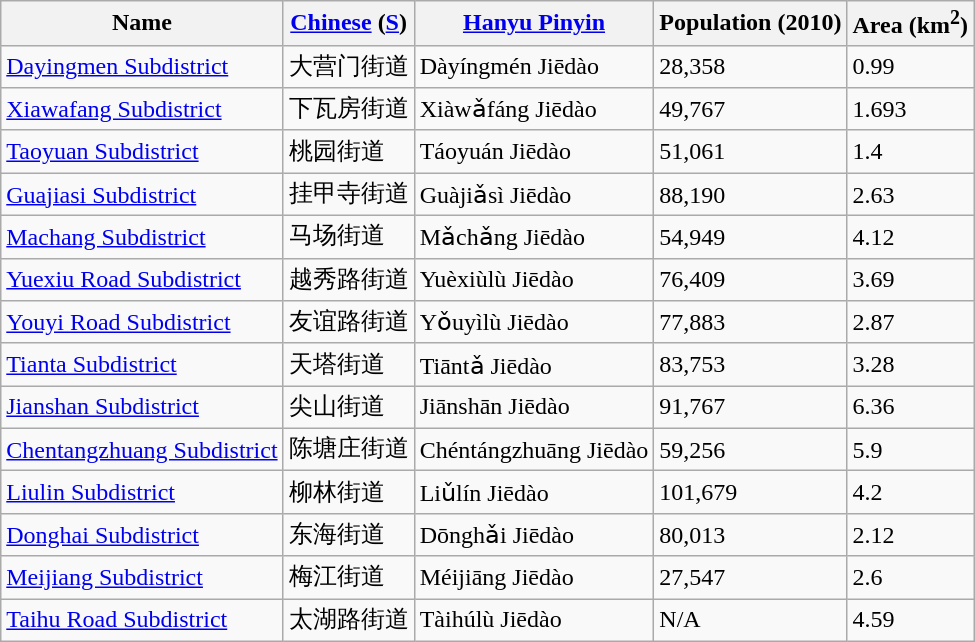<table class="wikitable">
<tr>
<th>Name</th>
<th><a href='#'>Chinese</a> (<a href='#'>S</a>)</th>
<th><a href='#'>Hanyu Pinyin</a></th>
<th>Population (2010)</th>
<th>Area (km<sup>2</sup>)</th>
</tr>
<tr>
<td><a href='#'>Dayingmen Subdistrict</a></td>
<td>大营门街道</td>
<td>Dàyíngmén Jiēdào</td>
<td>28,358</td>
<td>0.99</td>
</tr>
<tr>
<td><a href='#'>Xiawafang Subdistrict</a></td>
<td>下瓦房街道</td>
<td>Xiàwǎfáng Jiēdào</td>
<td>49,767</td>
<td>1.693</td>
</tr>
<tr>
<td><a href='#'>Taoyuan Subdistrict</a></td>
<td>桃园街道</td>
<td>Táoyuán Jiēdào</td>
<td>51,061</td>
<td>1.4</td>
</tr>
<tr>
<td><a href='#'>Guajiasi Subdistrict</a></td>
<td>挂甲寺街道</td>
<td>Guàjiǎsì Jiēdào</td>
<td>88,190</td>
<td>2.63</td>
</tr>
<tr>
<td><a href='#'>Machang Subdistrict</a></td>
<td>马场街道</td>
<td>Mǎchǎng Jiēdào</td>
<td>54,949</td>
<td>4.12</td>
</tr>
<tr>
<td><a href='#'>Yuexiu Road Subdistrict</a></td>
<td>越秀路街道</td>
<td>Yuèxiùlù Jiēdào</td>
<td>76,409</td>
<td>3.69</td>
</tr>
<tr>
<td><a href='#'>Youyi Road Subdistrict</a></td>
<td>友谊路街道</td>
<td>Yǒuyìlù Jiēdào</td>
<td>77,883</td>
<td>2.87</td>
</tr>
<tr>
<td><a href='#'>Tianta Subdistrict</a></td>
<td>天塔街道</td>
<td>Tiāntǎ Jiēdào</td>
<td>83,753</td>
<td>3.28</td>
</tr>
<tr>
<td><a href='#'>Jianshan Subdistrict</a></td>
<td>尖山街道</td>
<td>Jiānshān Jiēdào</td>
<td>91,767</td>
<td>6.36</td>
</tr>
<tr>
<td><a href='#'>Chentangzhuang Subdistrict</a></td>
<td>陈塘庄街道</td>
<td>Chéntángzhuāng Jiēdào</td>
<td>59,256</td>
<td>5.9</td>
</tr>
<tr>
<td><a href='#'>Liulin Subdistrict</a></td>
<td>柳林街道</td>
<td>Liǔlín Jiēdào</td>
<td>101,679</td>
<td>4.2</td>
</tr>
<tr>
<td><a href='#'>Donghai Subdistrict</a></td>
<td>东海街道</td>
<td>Dōnghǎi Jiēdào</td>
<td>80,013</td>
<td>2.12</td>
</tr>
<tr>
<td><a href='#'>Meijiang Subdistrict</a></td>
<td>梅江街道</td>
<td>Méijiāng Jiēdào</td>
<td>27,547</td>
<td>2.6</td>
</tr>
<tr>
<td><a href='#'>Taihu Road Subdistrict</a></td>
<td>太湖路街道</td>
<td>Tàihúlù Jiēdào</td>
<td>N/A</td>
<td>4.59</td>
</tr>
</table>
